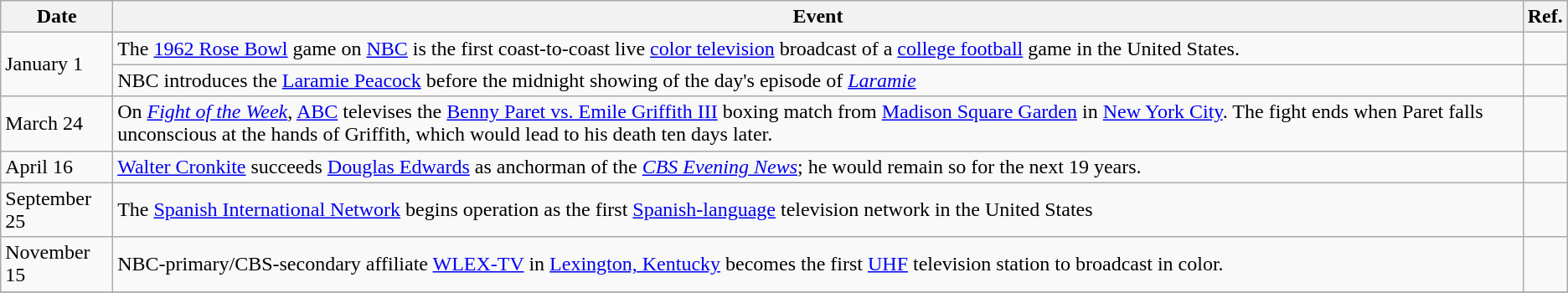<table class="wikitable">
<tr>
<th>Date</th>
<th>Event</th>
<th>Ref.</th>
</tr>
<tr>
<td rowspan=2>January 1</td>
<td>The <a href='#'>1962 Rose Bowl</a> game on <a href='#'>NBC</a> is the first coast-to-coast live <a href='#'>color television</a> broadcast of a <a href='#'>college football</a> game in the United States.</td>
<td></td>
</tr>
<tr>
<td>NBC introduces the <a href='#'>Laramie Peacock</a> before the midnight showing of the day's episode of <em><a href='#'>Laramie</a></em></td>
<td></td>
</tr>
<tr>
<td>March 24</td>
<td>On <em><a href='#'>Fight of the Week</a></em>, <a href='#'>ABC</a> televises the <a href='#'>Benny Paret vs. Emile Griffith III</a> boxing match from <a href='#'>Madison Square Garden</a> in <a href='#'>New York City</a>. The fight ends when Paret falls unconscious at the hands of Griffith, which would lead to his death ten days later.</td>
<td></td>
</tr>
<tr>
<td>April 16</td>
<td><a href='#'>Walter Cronkite</a> succeeds <a href='#'>Douglas Edwards</a> as anchorman of the <em><a href='#'>CBS Evening News</a></em>; he would remain so for the next 19 years.</td>
<td></td>
</tr>
<tr>
<td>September 25</td>
<td>The <a href='#'>Spanish International Network</a> begins operation as the first <a href='#'>Spanish-language</a> television network in the United States</td>
<td></td>
</tr>
<tr>
<td>November 15</td>
<td>NBC-primary/CBS-secondary affiliate <a href='#'>WLEX-TV</a> in <a href='#'>Lexington, Kentucky</a> becomes the first <a href='#'>UHF</a> television station to broadcast in color.</td>
<td></td>
</tr>
<tr>
</tr>
</table>
